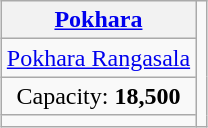<table class="wikitable" style="margin:1em auto; text-align:center">
<tr>
<th><a href='#'>Pokhara</a></th>
<td rowspan="4"></td>
</tr>
<tr>
<td><a href='#'>Pokhara Rangasala</a></td>
</tr>
<tr>
<td>Capacity: <strong>18,500</strong></td>
</tr>
<tr>
<td></td>
</tr>
</table>
